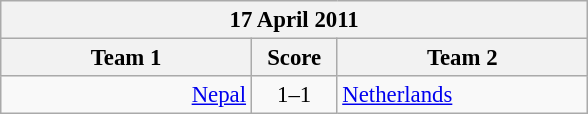<table class="wikitable" style="text-align: center; font-size:95% ">
<tr>
<th colspan=3>17 April 2011</th>
</tr>
<tr>
<th align="right" width="160">Team 1</th>
<th width="50">Score</th>
<th align="left" width="160">Team 2</th>
</tr>
<tr>
<td align=right><a href='#'>Nepal</a></td>
<td align=center>1–1</td>
<td align=left><a href='#'>Netherlands</a></td>
</tr>
</table>
